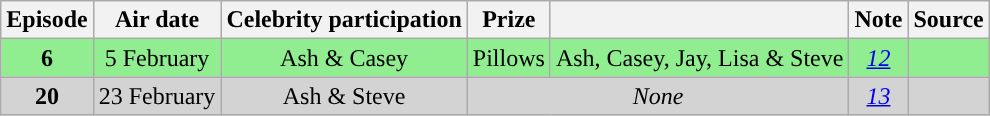<table class="wikitable" style="margin:auto; text-align:center;">
<tr>
<th>Episode</th>
<th>Air date</th>
<th>Celebrity participation</th>
<th>Prize</th>
<th></th>
<th>Note</th>
<th>Source</th>
</tr>
<tr style="background:lightgreen">
<td><strong>6</strong></td>
<td>5 February</td>
<td>Ash & Casey</td>
<td>Pillows</td>
<td>Ash, Casey, Jay, Lisa & Steve</td>
<td><em><a href='#'>12</a></em></td>
<td></td>
</tr>
<tr style="background:lightgrey">
<td><strong>20</strong></td>
<td>23 February</td>
<td>Ash & Steve</td>
<td colspan="2"><em>None</em></td>
<td><em><a href='#'>13</a></em></td>
<td></td>
</tr>
</table>
